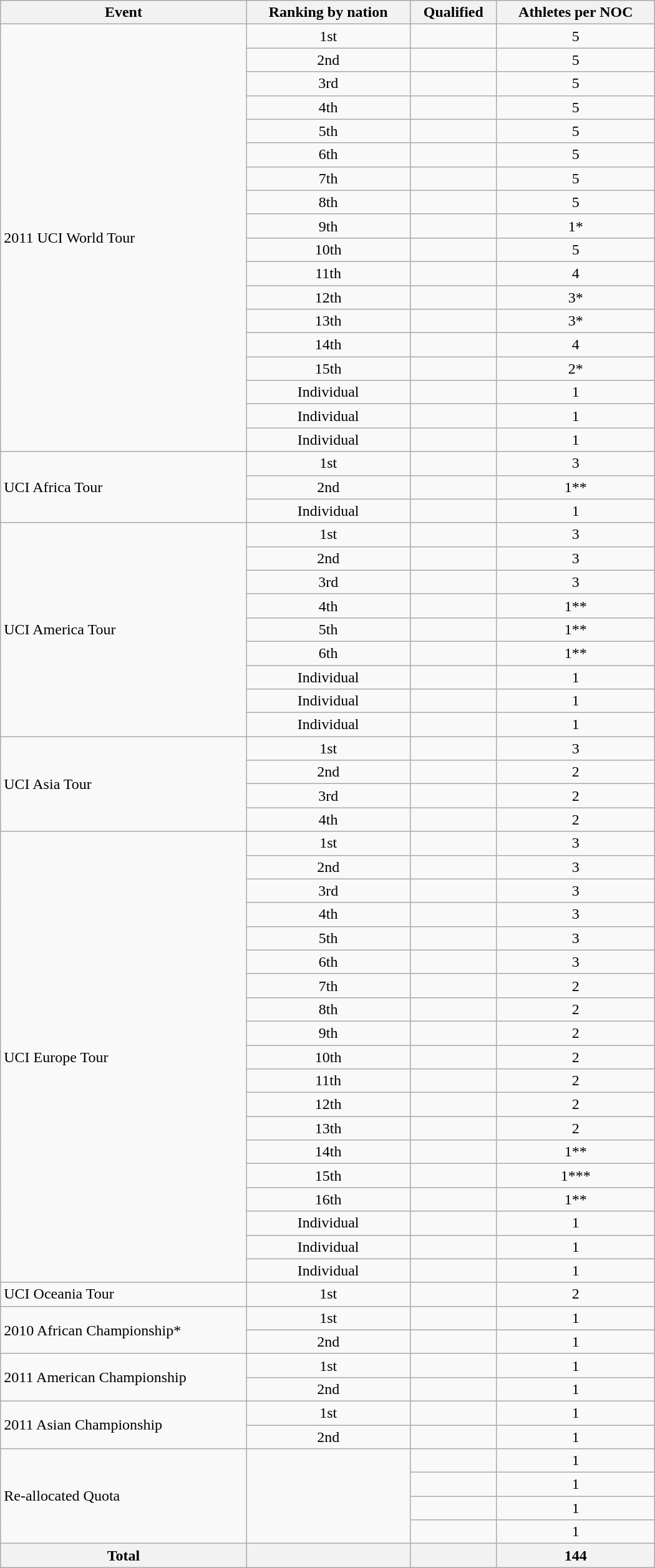<table class="wikitable"  style="width:700px; text-align:center;">
<tr>
<th>Event</th>
<th>Ranking by nation</th>
<th>Qualified</th>
<th>Athletes per NOC</th>
</tr>
<tr>
<td rowspan="18" style="text-align:left;">2011 UCI World Tour</td>
<td>1st</td>
<td align="left"></td>
<td>5</td>
</tr>
<tr>
<td>2nd</td>
<td align="left"></td>
<td>5</td>
</tr>
<tr>
<td>3rd</td>
<td align="left"></td>
<td>5</td>
</tr>
<tr>
<td>4th</td>
<td align="left"></td>
<td>5</td>
</tr>
<tr>
<td>5th</td>
<td align="left"></td>
<td>5</td>
</tr>
<tr>
<td>6th</td>
<td align="left"></td>
<td>5</td>
</tr>
<tr>
<td>7th</td>
<td align="left"></td>
<td>5</td>
</tr>
<tr>
<td>8th</td>
<td align="left"></td>
<td>5</td>
</tr>
<tr>
<td>9th</td>
<td align="left"></td>
<td>1*</td>
</tr>
<tr>
<td>10th</td>
<td align="left"></td>
<td>5</td>
</tr>
<tr>
<td>11th</td>
<td align="left"></td>
<td>4</td>
</tr>
<tr>
<td>12th</td>
<td align="left"></td>
<td>3*</td>
</tr>
<tr>
<td>13th</td>
<td align="left"></td>
<td>3*</td>
</tr>
<tr>
<td>14th</td>
<td align="left"></td>
<td>4</td>
</tr>
<tr>
<td>15th</td>
<td align="left"></td>
<td>2*</td>
</tr>
<tr>
<td>Individual</td>
<td align="left"></td>
<td>1</td>
</tr>
<tr>
<td>Individual</td>
<td align="left"></td>
<td>1</td>
</tr>
<tr>
<td>Individual</td>
<td align="left"></td>
<td>1</td>
</tr>
<tr>
<td rowspan="3" style="text-align:left;">UCI Africa Tour</td>
<td>1st</td>
<td align="left"></td>
<td>3</td>
</tr>
<tr>
<td>2nd</td>
<td align="left"></td>
<td>1**</td>
</tr>
<tr>
<td>Individual</td>
<td align="left"></td>
<td>1</td>
</tr>
<tr>
<td rowspan="9" style="text-align:left;">UCI America Tour</td>
<td>1st</td>
<td align="left"></td>
<td>3</td>
</tr>
<tr>
<td>2nd</td>
<td align="left"></td>
<td>3</td>
</tr>
<tr>
<td>3rd</td>
<td align="left"></td>
<td>3</td>
</tr>
<tr>
<td>4th</td>
<td align="left"></td>
<td>1**</td>
</tr>
<tr>
<td>5th</td>
<td align="left"></td>
<td>1**</td>
</tr>
<tr>
<td>6th</td>
<td align="left"></td>
<td>1**</td>
</tr>
<tr>
<td>Individual</td>
<td align="left"></td>
<td>1</td>
</tr>
<tr>
<td>Individual</td>
<td align="left"></td>
<td>1</td>
</tr>
<tr>
<td>Individual</td>
<td align="left"></td>
<td>1</td>
</tr>
<tr>
<td rowspan="4" style="text-align:left;">UCI Asia Tour</td>
<td>1st</td>
<td align="left"></td>
<td>3</td>
</tr>
<tr>
<td>2nd</td>
<td align="left"></td>
<td>2</td>
</tr>
<tr>
<td>3rd</td>
<td align="left"></td>
<td>2</td>
</tr>
<tr>
<td>4th</td>
<td align="left"></td>
<td>2</td>
</tr>
<tr>
<td rowspan="19" style="text-align:left;">UCI Europe Tour</td>
<td>1st</td>
<td align="left"></td>
<td>3</td>
</tr>
<tr>
<td>2nd</td>
<td align="left"></td>
<td>3</td>
</tr>
<tr>
<td>3rd</td>
<td align="left"></td>
<td>3</td>
</tr>
<tr>
<td>4th</td>
<td align="left"></td>
<td>3</td>
</tr>
<tr>
<td>5th</td>
<td align="left"></td>
<td>3</td>
</tr>
<tr>
<td>6th</td>
<td align="left"></td>
<td>3</td>
</tr>
<tr>
<td>7th</td>
<td align="left"></td>
<td>2</td>
</tr>
<tr>
<td>8th</td>
<td align="left"></td>
<td>2</td>
</tr>
<tr>
<td>9th</td>
<td align="left"></td>
<td>2</td>
</tr>
<tr>
<td>10th</td>
<td align="left"></td>
<td>2</td>
</tr>
<tr>
<td>11th</td>
<td align="left"></td>
<td>2</td>
</tr>
<tr>
<td>12th</td>
<td align="left"></td>
<td>2</td>
</tr>
<tr>
<td>13th</td>
<td align="left"></td>
<td>2</td>
</tr>
<tr>
<td>14th</td>
<td align="left"></td>
<td>1**</td>
</tr>
<tr>
<td>15th</td>
<td align="left"></td>
<td>1***</td>
</tr>
<tr>
<td>16th</td>
<td align="left"></td>
<td>1**</td>
</tr>
<tr>
<td>Individual</td>
<td align="left"></td>
<td>1</td>
</tr>
<tr>
<td>Individual</td>
<td align="left"></td>
<td>1</td>
</tr>
<tr>
<td>Individual</td>
<td align="left"></td>
<td>1</td>
</tr>
<tr>
<td align="left">UCI Oceania Tour</td>
<td>1st</td>
<td align="left"></td>
<td>2</td>
</tr>
<tr>
<td rowspan="2" style="text-align:left;">2010 African Championship*</td>
<td>1st</td>
<td align="left"></td>
<td>1</td>
</tr>
<tr>
<td>2nd</td>
<td align="left"></td>
<td>1</td>
</tr>
<tr>
<td rowspan="2" style="text-align:left;">2011 American Championship</td>
<td>1st</td>
<td align="left"></td>
<td>1</td>
</tr>
<tr>
<td>2nd</td>
<td align="left"></td>
<td>1</td>
</tr>
<tr>
<td rowspan="2" style="text-align:left;">2011 Asian Championship</td>
<td>1st</td>
<td align="left"></td>
<td>1</td>
</tr>
<tr>
<td>2nd</td>
<td align="left"></td>
<td>1</td>
</tr>
<tr>
<td rowspan="4" style="text-align:left;">Re-allocated Quota</td>
<td rowspan=4></td>
<td align=left></td>
<td>1</td>
</tr>
<tr>
<td align=left></td>
<td>1</td>
</tr>
<tr>
<td align=left></td>
<td>1</td>
</tr>
<tr>
<td align=left></td>
<td>1</td>
</tr>
<tr>
<th>Total</th>
<th></th>
<th></th>
<th>144</th>
</tr>
</table>
